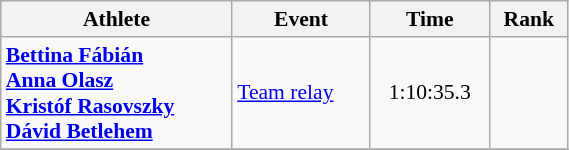<table class="wikitable" style="text-align:center; font-size:90%; width:30%;">
<tr>
<th>Athlete</th>
<th>Event</th>
<th>Time</th>
<th>Rank</th>
</tr>
<tr>
<td align=left><strong><a href='#'>Bettina Fábián</a><br><a href='#'>Anna Olasz</a><br><a href='#'>Kristóf Rasovszky</a><br><a href='#'>Dávid Betlehem</a></strong></td>
<td align=left><a href='#'>Team relay</a></td>
<td>1:10:35.3</td>
<td></td>
</tr>
<tr>
</tr>
</table>
